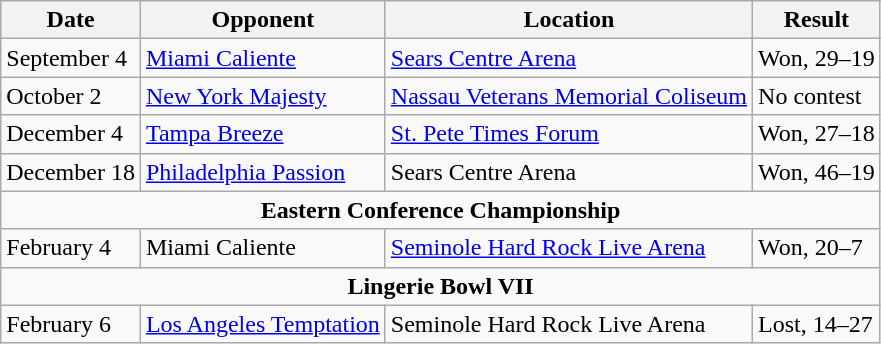<table class="wikitable">
<tr>
<th>Date</th>
<th>Opponent</th>
<th>Location</th>
<th>Result</th>
</tr>
<tr>
<td>September 4</td>
<td><a href='#'>Miami Caliente</a></td>
<td><a href='#'>Sears Centre Arena</a></td>
<td>Won, 29–19</td>
</tr>
<tr>
<td>October 2</td>
<td><a href='#'>New York Majesty</a></td>
<td><a href='#'>Nassau Veterans Memorial Coliseum</a></td>
<td>No contest</td>
</tr>
<tr>
<td>December 4</td>
<td><a href='#'>Tampa Breeze</a></td>
<td><a href='#'>St. Pete Times Forum</a></td>
<td>Won, 27–18</td>
</tr>
<tr>
<td>December 18</td>
<td><a href='#'>Philadelphia Passion</a></td>
<td>Sears Centre Arena</td>
<td>Won, 46–19</td>
</tr>
<tr>
<td colspan=4 style="text-align:center;"><strong>Eastern Conference Championship</strong></td>
</tr>
<tr>
<td>February 4</td>
<td>Miami Caliente</td>
<td><a href='#'>Seminole Hard Rock Live Arena</a></td>
<td>Won, 20–7</td>
</tr>
<tr>
<td colspan=4 style="text-align:center;"><strong>Lingerie Bowl VII</strong></td>
</tr>
<tr>
<td>February 6</td>
<td><a href='#'>Los Angeles Temptation</a></td>
<td>Seminole Hard Rock Live Arena</td>
<td>Lost, 14–27</td>
</tr>
</table>
